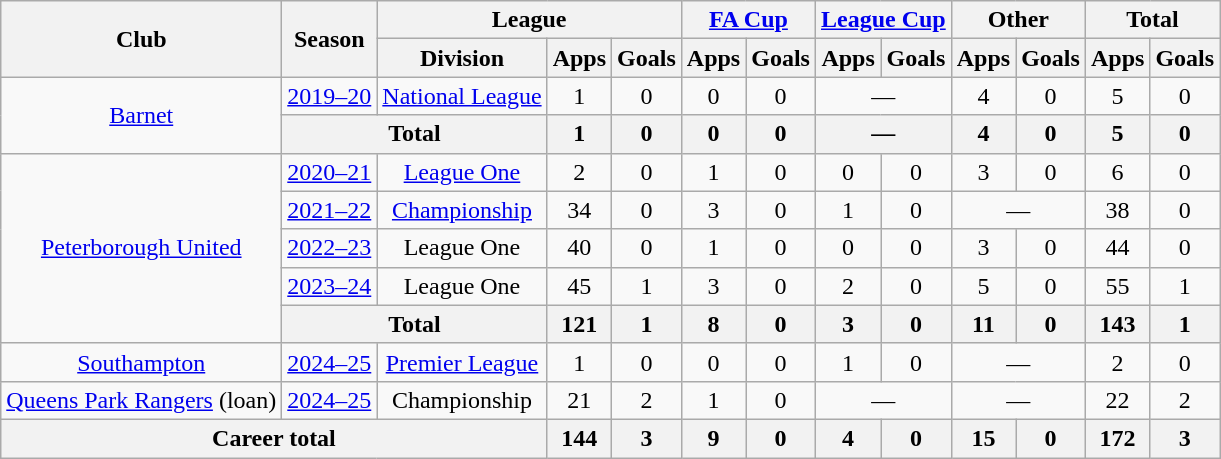<table class="wikitable" style="text-align:center">
<tr>
<th rowspan="2">Club</th>
<th rowspan="2">Season</th>
<th colspan="3">League</th>
<th colspan="2"><a href='#'>FA Cup</a></th>
<th colspan="2"><a href='#'>League Cup</a></th>
<th colspan="2">Other</th>
<th colspan="2">Total</th>
</tr>
<tr>
<th>Division</th>
<th>Apps</th>
<th>Goals</th>
<th>Apps</th>
<th>Goals</th>
<th>Apps</th>
<th>Goals</th>
<th>Apps</th>
<th>Goals</th>
<th>Apps</th>
<th>Goals</th>
</tr>
<tr>
<td rowspan="2"><a href='#'>Barnet</a></td>
<td><a href='#'>2019–20</a></td>
<td><a href='#'>National League</a></td>
<td>1</td>
<td>0</td>
<td>0</td>
<td>0</td>
<td colspan="2">—</td>
<td>4</td>
<td>0</td>
<td>5</td>
<td>0</td>
</tr>
<tr>
<th colspan="2">Total</th>
<th>1</th>
<th>0</th>
<th>0</th>
<th>0</th>
<th colspan="2">—</th>
<th>4</th>
<th>0</th>
<th>5</th>
<th>0</th>
</tr>
<tr>
<td rowspan="5"><a href='#'>Peterborough United</a></td>
<td><a href='#'>2020–21</a></td>
<td><a href='#'>League One</a></td>
<td>2</td>
<td>0</td>
<td>1</td>
<td>0</td>
<td>0</td>
<td>0</td>
<td>3</td>
<td>0</td>
<td>6</td>
<td>0</td>
</tr>
<tr>
<td><a href='#'>2021–22</a></td>
<td><a href='#'>Championship</a></td>
<td>34</td>
<td>0</td>
<td>3</td>
<td>0</td>
<td>1</td>
<td>0</td>
<td colspan="2">—</td>
<td>38</td>
<td>0</td>
</tr>
<tr>
<td><a href='#'>2022–23</a></td>
<td>League One</td>
<td>40</td>
<td>0</td>
<td>1</td>
<td>0</td>
<td>0</td>
<td>0</td>
<td>3</td>
<td>0</td>
<td>44</td>
<td>0</td>
</tr>
<tr>
<td><a href='#'>2023–24</a></td>
<td>League One</td>
<td>45</td>
<td>1</td>
<td>3</td>
<td>0</td>
<td>2</td>
<td>0</td>
<td>5</td>
<td>0</td>
<td>55</td>
<td>1</td>
</tr>
<tr>
<th colspan="2">Total</th>
<th>121</th>
<th>1</th>
<th>8</th>
<th>0</th>
<th>3</th>
<th>0</th>
<th>11</th>
<th>0</th>
<th>143</th>
<th>1</th>
</tr>
<tr>
<td><a href='#'>Southampton</a></td>
<td><a href='#'>2024–25</a></td>
<td><a href='#'>Premier League</a></td>
<td>1</td>
<td>0</td>
<td>0</td>
<td>0</td>
<td>1</td>
<td>0</td>
<td colspan="2">—</td>
<td>2</td>
<td>0</td>
</tr>
<tr>
<td><a href='#'>Queens Park Rangers</a> (loan)</td>
<td><a href='#'>2024–25</a></td>
<td>Championship</td>
<td>21</td>
<td>2</td>
<td>1</td>
<td>0</td>
<td colspan="2">—</td>
<td colspan="2">—</td>
<td>22</td>
<td>2</td>
</tr>
<tr>
<th colspan="3">Career total</th>
<th>144</th>
<th>3</th>
<th>9</th>
<th>0</th>
<th>4</th>
<th>0</th>
<th>15</th>
<th>0</th>
<th>172</th>
<th>3</th>
</tr>
</table>
